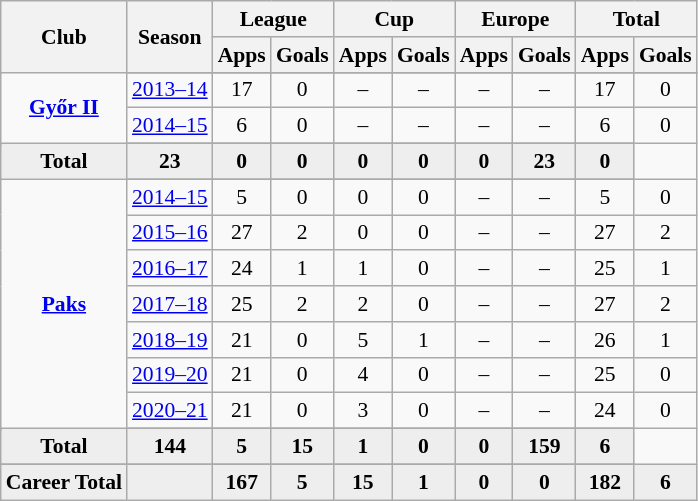<table class="wikitable" style="font-size:90%; text-align: center;">
<tr>
<th rowspan="2">Club</th>
<th rowspan="2">Season</th>
<th colspan="2">League</th>
<th colspan="2">Cup</th>
<th colspan="2">Europe</th>
<th colspan="2">Total</th>
</tr>
<tr>
<th>Apps</th>
<th>Goals</th>
<th>Apps</th>
<th>Goals</th>
<th>Apps</th>
<th>Goals</th>
<th>Apps</th>
<th>Goals</th>
</tr>
<tr ||-||-||-|->
<td rowspan="4" valign="center"><strong><a href='#'>Győr II</a></strong></td>
</tr>
<tr>
<td><a href='#'>2013–14</a></td>
<td>17</td>
<td>0</td>
<td>–</td>
<td>–</td>
<td>–</td>
<td>–</td>
<td>17</td>
<td>0</td>
</tr>
<tr>
<td><a href='#'>2014–15</a></td>
<td>6</td>
<td>0</td>
<td>–</td>
<td>–</td>
<td>–</td>
<td>–</td>
<td>6</td>
<td>0</td>
</tr>
<tr>
</tr>
<tr style="font-weight:bold; background-color:#eeeeee;">
<td>Total</td>
<td>23</td>
<td>0</td>
<td>0</td>
<td>0</td>
<td>0</td>
<td>0</td>
<td>23</td>
<td>0</td>
</tr>
<tr>
<td rowspan="9" valign="center"><strong><a href='#'>Paks</a></strong></td>
</tr>
<tr>
<td><a href='#'>2014–15</a></td>
<td>5</td>
<td>0</td>
<td>0</td>
<td>0</td>
<td>–</td>
<td>–</td>
<td>5</td>
<td>0</td>
</tr>
<tr>
<td><a href='#'>2015–16</a></td>
<td>27</td>
<td>2</td>
<td>0</td>
<td>0</td>
<td>–</td>
<td>–</td>
<td>27</td>
<td>2</td>
</tr>
<tr>
<td><a href='#'>2016–17</a></td>
<td>24</td>
<td>1</td>
<td>1</td>
<td>0</td>
<td>–</td>
<td>–</td>
<td>25</td>
<td>1</td>
</tr>
<tr>
<td><a href='#'>2017–18</a></td>
<td>25</td>
<td>2</td>
<td>2</td>
<td>0</td>
<td>–</td>
<td>–</td>
<td>27</td>
<td>2</td>
</tr>
<tr>
<td><a href='#'>2018–19</a></td>
<td>21</td>
<td>0</td>
<td>5</td>
<td>1</td>
<td>–</td>
<td>–</td>
<td>26</td>
<td>1</td>
</tr>
<tr>
<td><a href='#'>2019–20</a></td>
<td>21</td>
<td>0</td>
<td>4</td>
<td>0</td>
<td>–</td>
<td>–</td>
<td>25</td>
<td>0</td>
</tr>
<tr>
<td><a href='#'>2020–21</a></td>
<td>21</td>
<td>0</td>
<td>3</td>
<td>0</td>
<td>–</td>
<td>–</td>
<td>24</td>
<td>0</td>
</tr>
<tr>
</tr>
<tr style="font-weight:bold; background-color:#eeeeee;">
<td>Total</td>
<td>144</td>
<td>5</td>
<td>15</td>
<td>1</td>
<td>0</td>
<td>0</td>
<td>159</td>
<td>6</td>
</tr>
<tr>
</tr>
<tr style="font-weight:bold; background-color:#eeeeee;">
<td rowspan="1" valign="top"><strong>Career Total</strong></td>
<td></td>
<td><strong>167</strong></td>
<td><strong>5</strong></td>
<td><strong>15</strong></td>
<td><strong>1</strong></td>
<td><strong>0</strong></td>
<td><strong>0</strong></td>
<td><strong>182</strong></td>
<td><strong>6</strong></td>
</tr>
</table>
